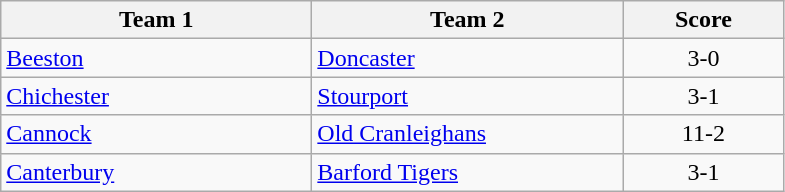<table class="wikitable" style="font-size: 100%">
<tr>
<th width=200>Team 1</th>
<th width=200>Team 2</th>
<th width=100>Score</th>
</tr>
<tr>
<td><a href='#'>Beeston</a></td>
<td><a href='#'>Doncaster</a></td>
<td align=center>3-0</td>
</tr>
<tr>
<td><a href='#'>Chichester</a></td>
<td><a href='#'>Stourport</a></td>
<td align=center>3-1</td>
</tr>
<tr>
<td><a href='#'>Cannock</a></td>
<td><a href='#'>Old Cranleighans</a></td>
<td align=center>11-2</td>
</tr>
<tr>
<td><a href='#'>Canterbury</a></td>
<td><a href='#'>Barford Tigers</a></td>
<td align=center>3-1</td>
</tr>
</table>
